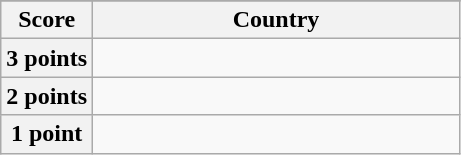<table class="wikitable">
<tr>
</tr>
<tr>
<th scope="col" width=20%>Score</th>
<th scope="col">Country</th>
</tr>
<tr>
<th scope="row">3 points</th>
<td></td>
</tr>
<tr>
<th scope="row">2 points</th>
<td></td>
</tr>
<tr>
<th scope="row">1 point</th>
<td></td>
</tr>
</table>
